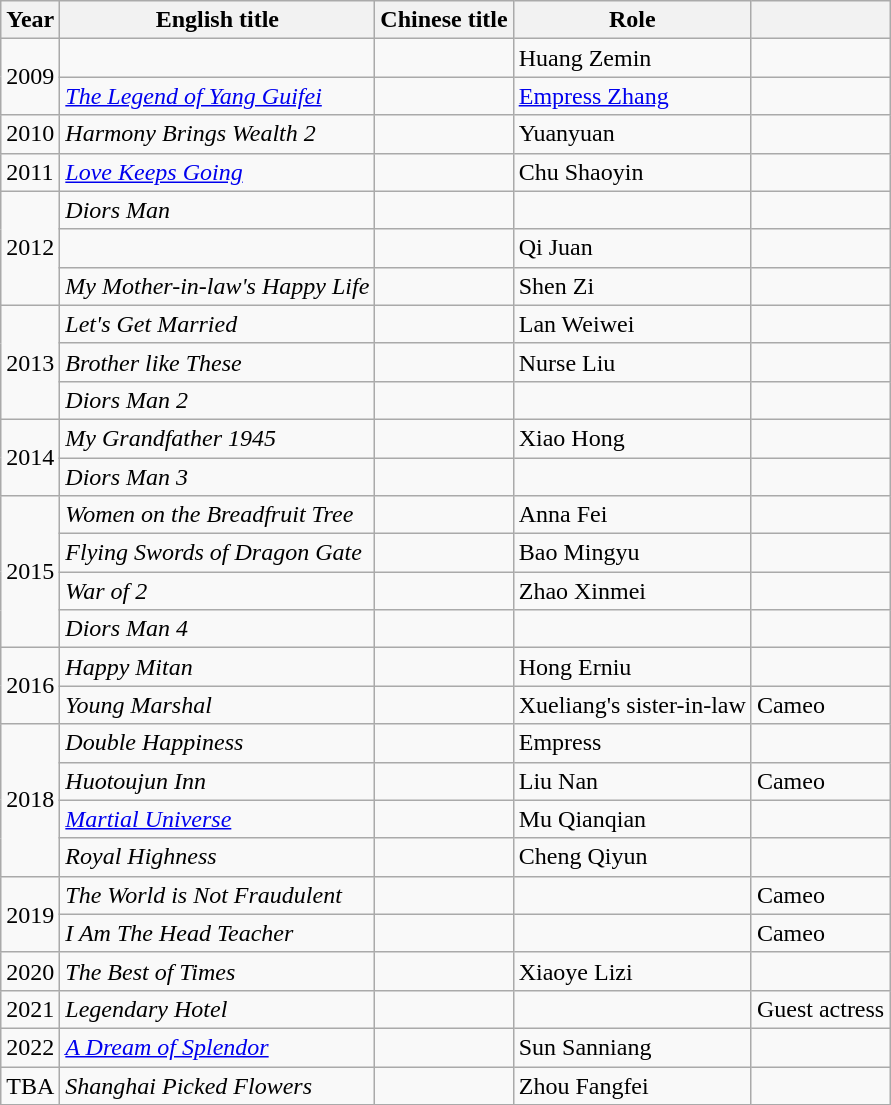<table class="wikitable">
<tr>
<th>Year</th>
<th>English title</th>
<th>Chinese title</th>
<th>Role</th>
<th></th>
</tr>
<tr>
<td rowspan="2">2009</td>
<td></td>
<td></td>
<td>Huang Zemin</td>
<td></td>
</tr>
<tr>
<td><em><a href='#'>The Legend of Yang Guifei</a></em></td>
<td></td>
<td><a href='#'>Empress Zhang</a></td>
<td></td>
</tr>
<tr>
<td>2010</td>
<td><em>Harmony Brings Wealth 2</em></td>
<td></td>
<td>Yuanyuan</td>
<td></td>
</tr>
<tr>
<td>2011</td>
<td><em><a href='#'>Love Keeps Going</a></em></td>
<td></td>
<td>Chu Shaoyin</td>
<td></td>
</tr>
<tr>
<td rowspan="3">2012</td>
<td><em>Diors Man</em></td>
<td></td>
<td></td>
<td></td>
</tr>
<tr>
<td></td>
<td></td>
<td>Qi Juan</td>
<td></td>
</tr>
<tr>
<td><em>My Mother-in-law's Happy Life</em></td>
<td></td>
<td>Shen Zi</td>
<td></td>
</tr>
<tr>
<td rowspan="3">2013</td>
<td><em>Let's Get Married</em></td>
<td></td>
<td>Lan Weiwei</td>
<td></td>
</tr>
<tr>
<td><em>Brother like These</em></td>
<td></td>
<td>Nurse Liu</td>
<td></td>
</tr>
<tr>
<td><em>Diors Man 2</em></td>
<td></td>
<td></td>
<td></td>
</tr>
<tr>
<td rowspan="2">2014</td>
<td><em>My Grandfather 1945</em></td>
<td></td>
<td>Xiao Hong</td>
<td></td>
</tr>
<tr>
<td><em>Diors Man 3</em></td>
<td></td>
<td></td>
<td></td>
</tr>
<tr>
<td rowspan="4">2015</td>
<td><em>Women on the Breadfruit Tree</em></td>
<td></td>
<td>Anna Fei</td>
<td></td>
</tr>
<tr>
<td><em>Flying Swords of Dragon Gate</em></td>
<td></td>
<td>Bao Mingyu</td>
<td></td>
</tr>
<tr>
<td><em>War of 2</em></td>
<td></td>
<td>Zhao Xinmei</td>
<td></td>
</tr>
<tr>
<td><em>Diors Man 4</em></td>
<td></td>
<td></td>
<td></td>
</tr>
<tr>
<td rowspan=2>2016</td>
<td><em>Happy Mitan</em></td>
<td></td>
<td>Hong Erniu</td>
<td></td>
</tr>
<tr>
<td><em>Young Marshal</em></td>
<td></td>
<td>Xueliang's sister-in-law</td>
<td>Cameo</td>
</tr>
<tr>
<td rowspan="4">2018</td>
<td><em>Double Happiness</em></td>
<td></td>
<td>Empress</td>
<td></td>
</tr>
<tr>
<td><em>Huotoujun Inn</em></td>
<td></td>
<td>Liu Nan</td>
<td>Cameo</td>
</tr>
<tr>
<td><em><a href='#'>Martial Universe</a></em></td>
<td></td>
<td>Mu Qianqian</td>
<td></td>
</tr>
<tr>
<td><em>Royal Highness</em></td>
<td></td>
<td>Cheng Qiyun</td>
<td></td>
</tr>
<tr>
<td rowspan="2">2019</td>
<td><em>The World is Not Fraudulent</em></td>
<td></td>
<td></td>
<td>Cameo</td>
</tr>
<tr>
<td><em>I Am The Head Teacher</em></td>
<td></td>
<td></td>
<td>Cameo</td>
</tr>
<tr>
<td>2020</td>
<td><em>The Best of Times</em></td>
<td></td>
<td>Xiaoye Lizi</td>
<td></td>
</tr>
<tr>
<td>2021</td>
<td><em>Legendary Hotel</em></td>
<td></td>
<td></td>
<td>Guest actress</td>
</tr>
<tr>
<td>2022</td>
<td><em><a href='#'>A Dream of Splendor</a></em></td>
<td></td>
<td>Sun Sanniang</td>
<td></td>
</tr>
<tr>
<td rowspan="2">TBA</td>
<td><em>Shanghai Picked Flowers</em></td>
<td></td>
<td>Zhou Fangfei</td>
<td></td>
</tr>
<tr>
</tr>
</table>
